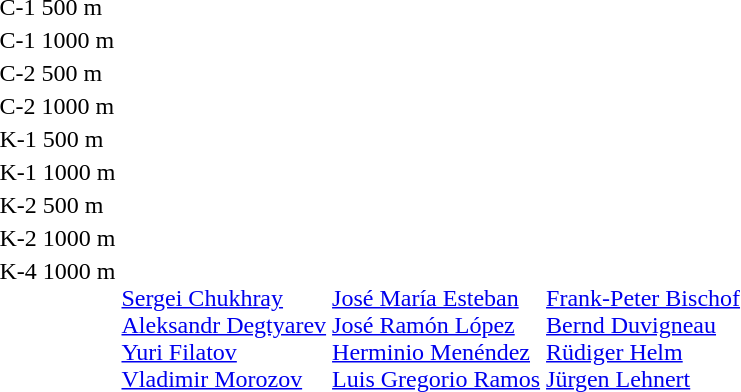<table>
<tr>
<td>C-1 500 m<br></td>
<td></td>
<td></td>
<td></td>
</tr>
<tr>
<td>C-1 1000 m<br></td>
<td></td>
<td></td>
<td></td>
</tr>
<tr valign="top">
<td>C-2 500 m<br></td>
<td></td>
<td></td>
<td></td>
</tr>
<tr valign="top">
<td>C-2 1000 m<br></td>
<td></td>
<td></td>
<td></td>
</tr>
<tr>
<td>K-1 500 m<br></td>
<td></td>
<td></td>
<td></td>
</tr>
<tr>
<td>K-1 1000 m<br></td>
<td></td>
<td></td>
<td></td>
</tr>
<tr valign="top">
<td>K-2 500 m<br></td>
<td></td>
<td></td>
<td></td>
</tr>
<tr valign="top">
<td>K-2 1000 m<br></td>
<td></td>
<td></td>
<td></td>
</tr>
<tr valign="top">
<td>K-4 1000 m<br></td>
<td><br><a href='#'>Sergei Chukhray</a><br><a href='#'>Aleksandr Degtyarev</a><br><a href='#'>Yuri Filatov</a><br><a href='#'>Vladimir Morozov</a></td>
<td><br><a href='#'>José María Esteban</a><br><a href='#'>José Ramón López</a><br><a href='#'>Herminio Menéndez</a><br><a href='#'>Luis Gregorio Ramos</a></td>
<td><br><a href='#'>Frank-Peter Bischof</a><br><a href='#'>Bernd Duvigneau</a><br><a href='#'>Rüdiger Helm</a><br><a href='#'>Jürgen Lehnert</a></td>
</tr>
</table>
